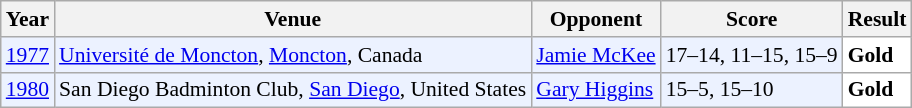<table class="sortable wikitable" style="font-size: 90%;">
<tr>
<th>Year</th>
<th>Venue</th>
<th>Opponent</th>
<th>Score</th>
<th>Result</th>
</tr>
<tr style="background:#ECF2FF">
<td align="center"><a href='#'>1977</a></td>
<td align="left"><a href='#'>Université de Moncton</a>, <a href='#'>Moncton</a>, Canada</td>
<td align="left"> <a href='#'>Jamie McKee</a></td>
<td align="left">17–14, 11–15, 15–9</td>
<td style="text-align:left; background:white"> <strong>Gold</strong></td>
</tr>
<tr style="background:#ECF2FF">
<td align="center"><a href='#'>1980</a></td>
<td align="left">San Diego Badminton Club, <a href='#'>San Diego</a>, United States</td>
<td align="left"> <a href='#'>Gary Higgins</a></td>
<td align="left">15–5, 15–10</td>
<td style="text-align:left; background:white"> <strong>Gold</strong></td>
</tr>
</table>
